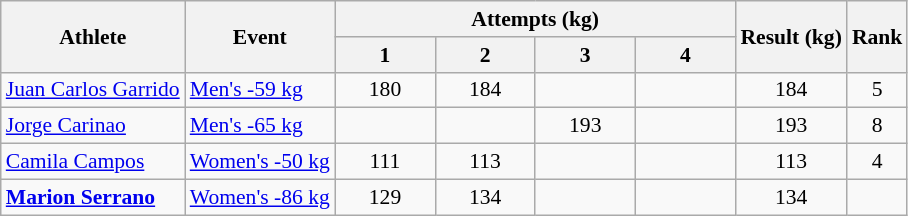<table class=wikitable style="font-size:90%">
<tr>
<th rowspan=2>Athlete</th>
<th rowspan=2>Event</th>
<th colspan=4>Attempts (kg)</th>
<th rowspan=2>Result (kg)</th>
<th rowspan=2>Rank</th>
</tr>
<tr>
<th width="60">1</th>
<th width="60">2</th>
<th width="60">3</th>
<th width="60">4</th>
</tr>
<tr align=center>
<td align=left><a href='#'>Juan Carlos Garrido</a></td>
<td align=left><a href='#'>Men's -59 kg</a></td>
<td>180</td>
<td>184</td>
<td></td>
<td></td>
<td>184</td>
<td>5</td>
</tr>
<tr align=center>
<td align=left><a href='#'>Jorge Carinao</a></td>
<td align=left><a href='#'>Men's -65 kg</a></td>
<td></td>
<td></td>
<td>193</td>
<td></td>
<td>193</td>
<td>8</td>
</tr>
<tr align=center>
<td align=left><a href='#'>Camila Campos</a></td>
<td align=left><a href='#'>Women's -50 kg</a></td>
<td>111</td>
<td>113</td>
<td></td>
<td></td>
<td>113</td>
<td>4</td>
</tr>
<tr align=center>
<td align=left><strong><a href='#'>Marion Serrano</a></strong></td>
<td align=left><a href='#'>Women's -86 kg</a></td>
<td>129</td>
<td>134</td>
<td></td>
<td></td>
<td>134</td>
<td></td>
</tr>
</table>
